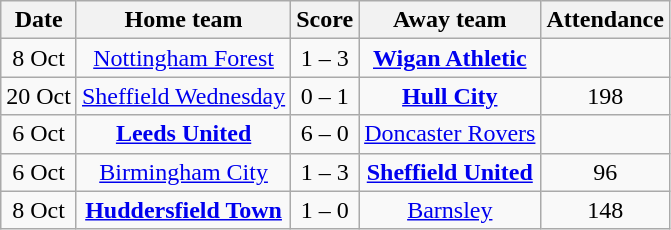<table class="wikitable" style="text-align:center">
<tr>
<th>Date</th>
<th>Home team</th>
<th>Score</th>
<th>Away team</th>
<th>Attendance</th>
</tr>
<tr>
<td>8 Oct</td>
<td><a href='#'>Nottingham Forest</a></td>
<td>1 – 3</td>
<td><strong><a href='#'>Wigan Athletic</a></strong></td>
<td></td>
</tr>
<tr>
<td>20 Oct</td>
<td><a href='#'>Sheffield Wednesday</a></td>
<td>0 – 1</td>
<td><strong><a href='#'>Hull City</a></strong></td>
<td>198</td>
</tr>
<tr>
<td>6 Oct</td>
<td><strong><a href='#'>Leeds United</a></strong></td>
<td>6 – 0</td>
<td><a href='#'>Doncaster Rovers</a></td>
<td></td>
</tr>
<tr>
<td>6 Oct</td>
<td><a href='#'>Birmingham City</a></td>
<td>1 – 3</td>
<td><strong><a href='#'>Sheffield United</a></strong></td>
<td>96</td>
</tr>
<tr>
<td>8 Oct</td>
<td><strong><a href='#'>Huddersfield Town</a></strong></td>
<td>1 – 0</td>
<td><a href='#'>Barnsley</a></td>
<td>148</td>
</tr>
</table>
